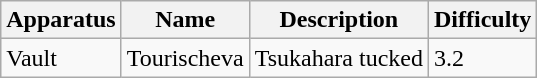<table class="wikitable">
<tr>
<th>Apparatus</th>
<th>Name</th>
<th>Description</th>
<th>Difficulty</th>
</tr>
<tr>
<td>Vault</td>
<td>Tourischeva</td>
<td>Tsukahara tucked</td>
<td>3.2</td>
</tr>
</table>
